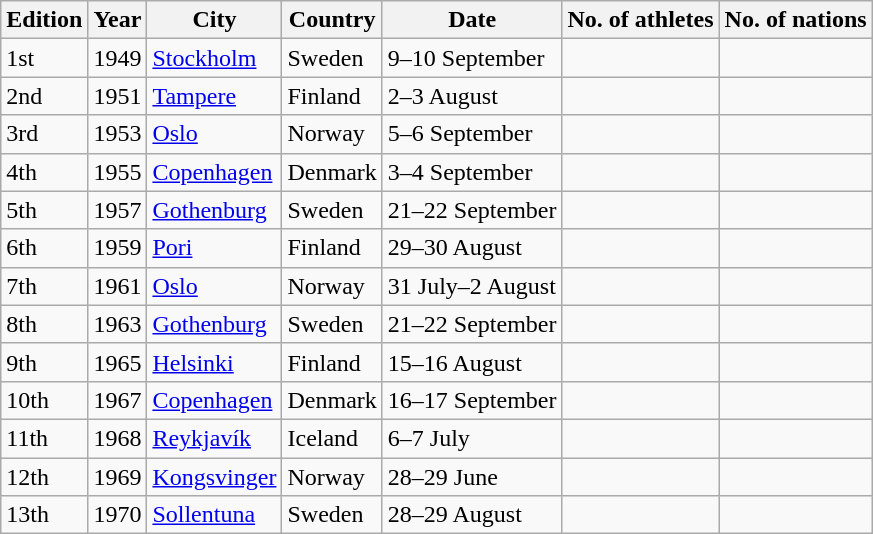<table class="wikitable">
<tr>
<th>Edition</th>
<th>Year</th>
<th>City</th>
<th>Country</th>
<th>Date</th>
<th>No. of athletes</th>
<th>No. of nations</th>
</tr>
<tr>
<td>1st</td>
<td>1949</td>
<td><a href='#'>Stockholm</a></td>
<td>Sweden</td>
<td>9–10 September</td>
<td></td>
<td></td>
</tr>
<tr>
<td>2nd</td>
<td>1951</td>
<td><a href='#'>Tampere</a></td>
<td>Finland</td>
<td>2–3 August</td>
<td></td>
<td></td>
</tr>
<tr>
<td>3rd</td>
<td>1953</td>
<td><a href='#'>Oslo</a></td>
<td>Norway</td>
<td>5–6 September</td>
<td></td>
<td></td>
</tr>
<tr>
<td>4th</td>
<td>1955</td>
<td><a href='#'>Copenhagen</a></td>
<td>Denmark</td>
<td>3–4 September</td>
<td></td>
<td></td>
</tr>
<tr>
<td>5th</td>
<td>1957</td>
<td><a href='#'>Gothenburg</a></td>
<td>Sweden</td>
<td>21–22 September</td>
<td></td>
<td></td>
</tr>
<tr>
<td>6th</td>
<td>1959</td>
<td><a href='#'>Pori</a></td>
<td>Finland</td>
<td>29–30 August</td>
<td></td>
<td></td>
</tr>
<tr>
<td>7th</td>
<td>1961</td>
<td><a href='#'>Oslo</a></td>
<td>Norway</td>
<td>31 July–2 August</td>
<td></td>
<td></td>
</tr>
<tr>
<td>8th</td>
<td>1963</td>
<td><a href='#'>Gothenburg</a></td>
<td>Sweden</td>
<td>21–22 September</td>
<td></td>
<td></td>
</tr>
<tr>
<td>9th</td>
<td>1965</td>
<td><a href='#'>Helsinki</a></td>
<td>Finland</td>
<td>15–16 August</td>
<td></td>
<td></td>
</tr>
<tr>
<td>10th</td>
<td>1967</td>
<td><a href='#'>Copenhagen</a></td>
<td>Denmark</td>
<td>16–17 September</td>
<td></td>
<td></td>
</tr>
<tr>
<td>11th</td>
<td>1968</td>
<td><a href='#'>Reykjavík</a></td>
<td>Iceland</td>
<td>6–7 July</td>
<td></td>
<td></td>
</tr>
<tr>
<td>12th</td>
<td>1969</td>
<td><a href='#'>Kongsvinger</a></td>
<td>Norway</td>
<td>28–29 June</td>
<td></td>
<td></td>
</tr>
<tr>
<td>13th</td>
<td>1970</td>
<td><a href='#'>Sollentuna</a></td>
<td>Sweden</td>
<td>28–29 August</td>
<td></td>
<td></td>
</tr>
</table>
